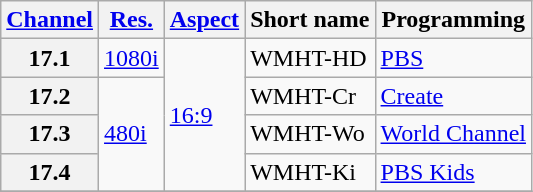<table class="wikitable">
<tr>
<th><a href='#'>Channel</a></th>
<th><a href='#'>Res.</a></th>
<th><a href='#'>Aspect</a></th>
<th>Short name</th>
<th>Programming</th>
</tr>
<tr>
<th scope = "row">17.1</th>
<td><a href='#'>1080i</a></td>
<td rowspan=4><a href='#'>16:9</a></td>
<td>WMHT-HD</td>
<td><a href='#'>PBS</a></td>
</tr>
<tr>
<th scope = "row">17.2</th>
<td rowspan=3><a href='#'>480i</a></td>
<td>WMHT-Cr</td>
<td><a href='#'>Create</a></td>
</tr>
<tr>
<th scope = "row">17.3</th>
<td>WMHT-Wo</td>
<td><a href='#'>World Channel</a></td>
</tr>
<tr>
<th scope = "row">17.4</th>
<td>WMHT-Ki</td>
<td><a href='#'>PBS Kids</a></td>
</tr>
<tr>
</tr>
</table>
